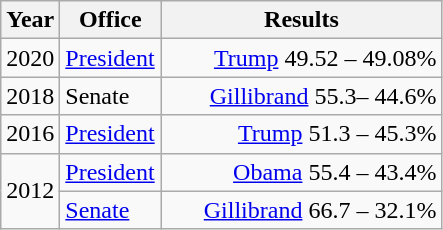<table class=wikitable>
<tr>
<th width="30">Year</th>
<th width="60">Office</th>
<th width="180">Results</th>
</tr>
<tr>
<td>2020</td>
<td><a href='#'>President</a></td>
<td align="right" ><a href='#'>Trump</a> 49.52 – 49.08%</td>
</tr>
<tr>
<td>2018</td>
<td>Senate</td>
<td align="right" ><a href='#'>Gillibrand</a> 55.3– 44.6%</td>
</tr>
<tr>
<td>2016</td>
<td><a href='#'>President</a></td>
<td align="right" ><a href='#'>Trump</a> 51.3 – 45.3%</td>
</tr>
<tr>
<td rowspan="2">2012</td>
<td><a href='#'>President</a></td>
<td align="right" ><a href='#'>Obama</a> 55.4 – 43.4%</td>
</tr>
<tr>
<td><a href='#'>Senate</a></td>
<td align="right" ><a href='#'>Gillibrand</a> 66.7 – 32.1%</td>
</tr>
</table>
